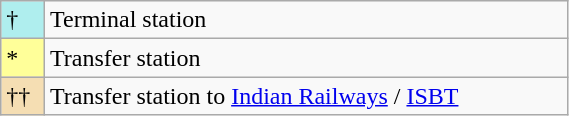<table class="wikitable" width="30%" style="text-align: left;" style=font-size:95%; width="30%">
<tr>
<td style="background-color:#AFEEEE">†</td>
<td>Terminal station</td>
</tr>
<tr>
<td style="background-color:#FFFF99">*</td>
<td>Transfer station</td>
</tr>
<tr>
<td style="background-color:#F5DEB3">††</td>
<td>Transfer station to <a href='#'>Indian Railways</a> / <a href='#'>ISBT</a></td>
</tr>
</table>
